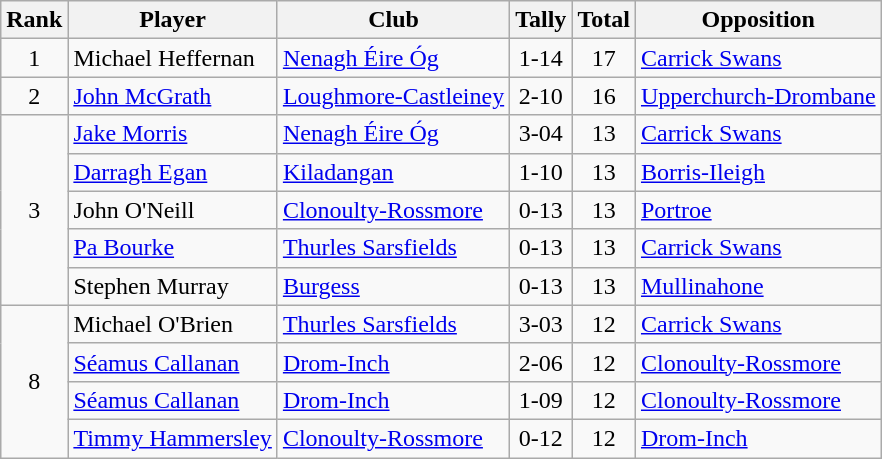<table class="wikitable">
<tr>
<th>Rank</th>
<th>Player</th>
<th>Club</th>
<th>Tally</th>
<th>Total</th>
<th>Opposition</th>
</tr>
<tr>
<td rowspan="1" style="text-align:center;">1</td>
<td>Michael Heffernan</td>
<td><a href='#'>Nenagh Éire Óg</a></td>
<td align=center>1-14</td>
<td align=center>17</td>
<td><a href='#'>Carrick Swans</a></td>
</tr>
<tr>
<td rowspan="1" style="text-align:center;">2</td>
<td><a href='#'>John McGrath</a></td>
<td><a href='#'>Loughmore-Castleiney</a></td>
<td align=center>2-10</td>
<td align=center>16</td>
<td><a href='#'>Upperchurch-Drombane</a></td>
</tr>
<tr>
<td rowspan="5" style="text-align:center;">3</td>
<td><a href='#'>Jake Morris</a></td>
<td><a href='#'>Nenagh Éire Óg</a></td>
<td align=center>3-04</td>
<td align=center>13</td>
<td><a href='#'>Carrick Swans</a></td>
</tr>
<tr>
<td><a href='#'>Darragh Egan</a></td>
<td><a href='#'>Kiladangan</a></td>
<td align=center>1-10</td>
<td align=center>13</td>
<td><a href='#'>Borris-Ileigh</a></td>
</tr>
<tr>
<td>John O'Neill</td>
<td><a href='#'>Clonoulty-Rossmore</a></td>
<td align=center>0-13</td>
<td align=center>13</td>
<td><a href='#'>Portroe</a></td>
</tr>
<tr>
<td><a href='#'>Pa Bourke</a></td>
<td><a href='#'>Thurles Sarsfields</a></td>
<td align=center>0-13</td>
<td align=center>13</td>
<td><a href='#'>Carrick Swans</a></td>
</tr>
<tr>
<td>Stephen Murray</td>
<td><a href='#'>Burgess</a></td>
<td align=center>0-13</td>
<td align=center>13</td>
<td><a href='#'>Mullinahone</a></td>
</tr>
<tr>
<td rowspan="4" style="text-align:center;">8</td>
<td>Michael O'Brien</td>
<td><a href='#'>Thurles Sarsfields</a></td>
<td align=center>3-03</td>
<td align=center>12</td>
<td><a href='#'>Carrick Swans</a></td>
</tr>
<tr>
<td><a href='#'>Séamus Callanan</a></td>
<td><a href='#'>Drom-Inch</a></td>
<td align=center>2-06</td>
<td align=center>12</td>
<td><a href='#'>Clonoulty-Rossmore</a></td>
</tr>
<tr>
<td><a href='#'>Séamus Callanan</a></td>
<td><a href='#'>Drom-Inch</a></td>
<td align=center>1-09</td>
<td align=center>12</td>
<td><a href='#'>Clonoulty-Rossmore</a></td>
</tr>
<tr>
<td><a href='#'>Timmy Hammersley</a></td>
<td><a href='#'>Clonoulty-Rossmore</a></td>
<td align=center>0-12</td>
<td align=center>12</td>
<td><a href='#'>Drom-Inch</a></td>
</tr>
</table>
